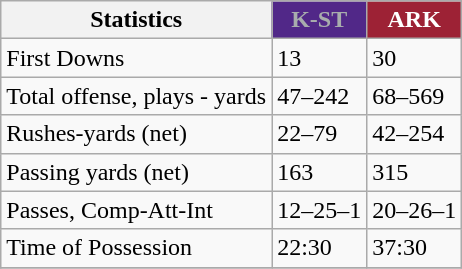<table class="wikitable">
<tr>
<th>Statistics</th>
<th style="background:#512888; color:#a8adad">K-ST</th>
<th style="background:#9d2235; color:#ffffff">ARK</th>
</tr>
<tr>
<td>First Downs</td>
<td>13</td>
<td>30</td>
</tr>
<tr>
<td>Total offense, plays - yards</td>
<td>47–242</td>
<td>68–569</td>
</tr>
<tr>
<td>Rushes-yards (net)</td>
<td>22–79</td>
<td>42–254</td>
</tr>
<tr>
<td>Passing yards (net)</td>
<td>163</td>
<td>315</td>
</tr>
<tr>
<td>Passes, Comp-Att-Int</td>
<td>12–25–1</td>
<td>20–26–1</td>
</tr>
<tr>
<td>Time of Possession</td>
<td>22:30</td>
<td>37:30</td>
</tr>
<tr>
</tr>
</table>
